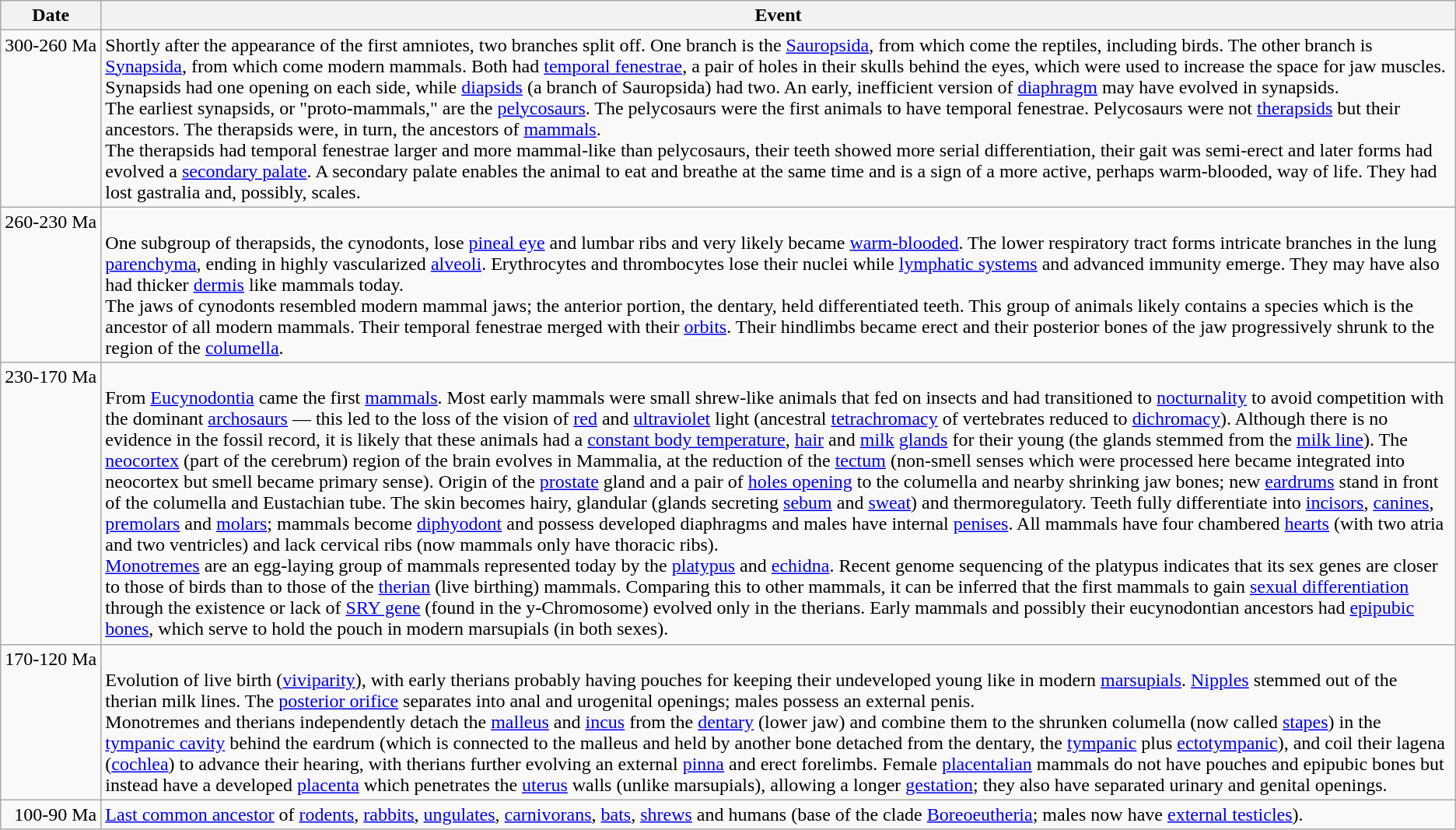<table class="wikitable">
<tr>
<th scope="col">Date</th>
<th scope="col">Event</th>
</tr>
<tr>
<td style="vertical-align: top; text-align: right; white-space: nowrap;">300-260 Ma</td>
<td>Shortly after the appearance of the first amniotes, two branches split off. One branch is the <a href='#'>Sauropsida</a>, from which come the reptiles, including birds. The other branch is <a href='#'>Synapsida</a>, from which come modern mammals.  Both had <a href='#'>temporal fenestrae</a>, a pair of holes in their skulls behind the eyes, which were used to increase the space for jaw muscles. Synapsids had one opening on each side, while <a href='#'>diapsids</a> (a branch of Sauropsida) had two. An early, inefficient version of <a href='#'>diaphragm</a> may have evolved in synapsids.<br>The earliest synapsids, or "proto-mammals," are the <a href='#'>pelycosaurs</a>. The pelycosaurs were the first animals to have temporal fenestrae. Pelycosaurs were not <a href='#'>therapsids</a> but their ancestors. The therapsids were, in turn, the ancestors of <a href='#'>mammals</a>.<br>The therapsids had temporal fenestrae larger and more mammal-like than pelycosaurs, their teeth showed more serial differentiation, their gait was semi-erect and later forms had evolved a <a href='#'>secondary palate</a>. A secondary palate enables the animal to eat and breathe at the same time and is a sign of a more active, perhaps warm-blooded, way of life. They had lost gastralia and, possibly, scales.</td>
</tr>
<tr>
<td style="vertical-align: top; text-align: right; white-space: nowrap;">260-230 Ma</td>
<td><br>One subgroup of therapsids, the cynodonts, lose <a href='#'>pineal eye</a> and lumbar ribs and very likely became <a href='#'>warm-blooded</a>. The lower respiratory tract forms intricate branches in the lung <a href='#'>parenchyma</a>, ending in highly vascularized <a href='#'>alveoli</a>. Erythrocytes and thrombocytes lose their nuclei while <a href='#'>lymphatic systems</a> and advanced immunity emerge. They may have also had thicker <a href='#'>dermis</a> like mammals today.<br>The jaws of cynodonts resembled modern mammal jaws; the anterior portion, the dentary, held differentiated teeth. This group of animals likely contains a species which is the ancestor of all modern mammals. Their temporal fenestrae merged with their <a href='#'>orbits</a>. Their hindlimbs became erect and their posterior bones of the jaw progressively shrunk to the region of the <a href='#'>columella</a>.</td>
</tr>
<tr>
<td style="vertical-align: top; text-align: right; white-space: nowrap;">230-170 Ma</td>
<td><br>From <a href='#'>Eucynodontia</a> came the first <a href='#'>mammals</a>. Most early mammals were small shrew-like animals that fed on insects and had transitioned to <a href='#'>nocturnality</a> to avoid competition with the dominant <a href='#'>archosaurs</a> — this led to the loss of the vision of <a href='#'>red</a> and <a href='#'>ultraviolet</a> light (ancestral <a href='#'>tetrachromacy</a> of vertebrates reduced to <a href='#'>dichromacy</a>). Although there is no evidence in the fossil record, it is likely that these animals had a <a href='#'>constant body temperature</a>, <a href='#'>hair</a> and <a href='#'>milk</a> <a href='#'>glands</a> for their young (the glands stemmed from the <a href='#'>milk line</a>). The <a href='#'>neocortex</a> (part of the cerebrum) region of the brain evolves in Mammalia, at the reduction of the <a href='#'>tectum</a> (non-smell senses which were processed here became integrated into neocortex but smell became primary sense). Origin of the <a href='#'>prostate</a> gland and a pair of <a href='#'>holes opening</a> to the columella and nearby shrinking jaw bones; new <a href='#'>eardrums</a> stand in front of the columella and Eustachian tube. The skin becomes hairy, glandular (glands secreting <a href='#'>sebum</a> and <a href='#'>sweat</a>) and thermoregulatory. Teeth fully differentiate into <a href='#'>incisors</a>, <a href='#'>canines</a>, <a href='#'>premolars</a> and <a href='#'>molars</a>; mammals become <a href='#'>diphyodont</a> and possess developed diaphragms and males have internal <a href='#'>penises</a>. All mammals have four chambered <a href='#'>hearts</a> (with two atria and two ventricles) and lack cervical ribs (now mammals only have thoracic ribs).<br><a href='#'>Monotremes</a> are an egg-laying group of mammals represented today by the <a href='#'>platypus</a> and <a href='#'>echidna</a>.  Recent genome sequencing of the platypus indicates that its sex genes are closer to those of birds than to those of the <a href='#'>therian</a> (live birthing) mammals. Comparing this to other mammals, it can be inferred that the first mammals to gain <a href='#'>sexual differentiation</a> through the existence or lack of <a href='#'>SRY gene</a> (found in the y-Chromosome) evolved only in the therians. Early mammals and possibly their eucynodontian ancestors had <a href='#'>epipubic bones</a>, which serve to hold the pouch in modern marsupials (in both sexes).</td>
</tr>
<tr>
<td style="vertical-align: top; text-align: right; white-space: nowrap;">170-120 Ma</td>
<td><br>Evolution of live birth (<a href='#'>viviparity</a>), with early therians probably having pouches for keeping their undeveloped young like in modern <a href='#'>marsupials</a>. <a href='#'>Nipples</a> stemmed out of the therian milk lines. The <a href='#'>posterior orifice</a> separates into anal and urogenital openings; males possess an external penis.<br>Monotremes and therians independently detach the <a href='#'>malleus</a> and <a href='#'>incus</a> from the <a href='#'>dentary</a> (lower jaw) and combine them to the shrunken columella (now called <a href='#'>stapes</a>) in the <a href='#'>tympanic cavity</a> behind the eardrum (which is connected to the malleus and held by another bone detached from the dentary, the <a href='#'>tympanic</a> plus <a href='#'>ectotympanic</a>), and coil their lagena (<a href='#'>cochlea</a>) to advance their hearing, with therians further evolving an external <a href='#'>pinna</a> and erect forelimbs. Female <a href='#'>placentalian</a> mammals do not have pouches and epipubic bones but instead have a developed <a href='#'>placenta</a> which penetrates the <a href='#'>uterus</a> walls (unlike marsupials), allowing a longer <a href='#'>gestation</a>; they also have separated urinary and genital openings.</td>
</tr>
<tr>
<td style="vertical-align: top; text-align: right; white-space: nowrap;">100-90 Ma</td>
<td><a href='#'>Last common ancestor</a> of <a href='#'>rodents</a>, <a href='#'>rabbits</a>, <a href='#'>ungulates</a>, <a href='#'>carnivorans</a>, <a href='#'>bats</a>, <a href='#'>shrews</a> and humans (base of the clade <a href='#'>Boreoeutheria</a>; males now have <a href='#'>external testicles</a>).</td>
</tr>
</table>
